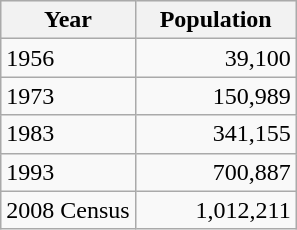<table class="wikitable">
<tr style="background:#efefef;">
<th>Year</th>
<th style="width:100px;">Population</th>
</tr>
<tr>
<td>1956</td>
<td style="text-align:right;">39,100</td>
</tr>
<tr>
<td>1973</td>
<td style="text-align:right;">150,989</td>
</tr>
<tr>
<td>1983</td>
<td style="text-align:right;">341,155</td>
</tr>
<tr>
<td>1993</td>
<td style="text-align:right;">700,887</td>
</tr>
<tr>
<td>2008 Census</td>
<td style="text-align:right;">1,012,211</td>
</tr>
</table>
